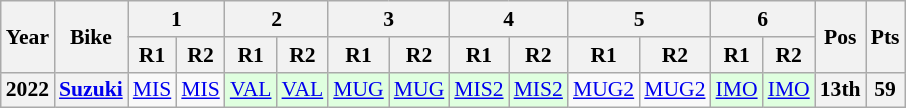<table class="wikitable" style="text-align:center; font-size:90%">
<tr>
<th valign="middle" rowspan=2>Year</th>
<th valign="middle" rowspan=2>Bike</th>
<th colspan=2>1</th>
<th colspan=2>2</th>
<th colspan=2>3</th>
<th colspan=2>4</th>
<th colspan=2>5</th>
<th colspan=2>6</th>
<th rowspan=2>Pos</th>
<th rowspan=2>Pts</th>
</tr>
<tr>
<th>R1</th>
<th>R2</th>
<th>R1</th>
<th>R2</th>
<th>R1</th>
<th>R2</th>
<th>R1</th>
<th>R2</th>
<th>R1</th>
<th>R2</th>
<th>R1</th>
<th>R2</th>
</tr>
<tr>
<th>2022</th>
<th><a href='#'>Suzuki</a></th>
<td style="background:#;"><a href='#'>MIS</a><br></td>
<td style="background:#;"><a href='#'>MIS</a><br></td>
<td style="background:#dfffdf;"><a href='#'>VAL</a><br></td>
<td style="background:#dfffdf;"><a href='#'>VAL</a><br></td>
<td style="background:#dfffdf;"><a href='#'>MUG</a><br></td>
<td style="background:#dfffdf;"><a href='#'>MUG</a><br></td>
<td style="background:#dfffdf;"><a href='#'>MIS2</a><br></td>
<td style="background:#dfffdf;"><a href='#'>MIS2</a><br></td>
<td style="background:#;"><a href='#'>MUG2</a><br></td>
<td style="background:#;"><a href='#'>MUG2</a><br></td>
<td style="background:#dfffdf;"><a href='#'>IMO</a><br></td>
<td style="background:#dfffdf;"><a href='#'>IMO</a><br></td>
<th style="background:#;">13th</th>
<th style="background:#;">59</th>
</tr>
</table>
